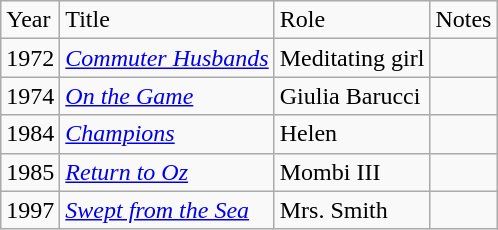<table class="wikitable sortable">
<tr>
<td>Year</td>
<td>Title</td>
<td>Role</td>
<td>Notes</td>
</tr>
<tr>
<td>1972</td>
<td><em><a href='#'>Commuter Husbands</a></em></td>
<td>Meditating girl</td>
<td></td>
</tr>
<tr>
<td>1974</td>
<td><em><a href='#'>On the Game</a></em></td>
<td>Giulia Barucci</td>
<td></td>
</tr>
<tr>
<td>1984</td>
<td><em><a href='#'>Champions</a></em></td>
<td>Helen</td>
<td></td>
</tr>
<tr>
<td>1985</td>
<td><em><a href='#'>Return to Oz</a></em></td>
<td>Mombi III</td>
<td></td>
</tr>
<tr>
<td>1997</td>
<td><em><a href='#'>Swept from the Sea</a></em></td>
<td>Mrs. Smith</td>
<td></td>
</tr>
</table>
